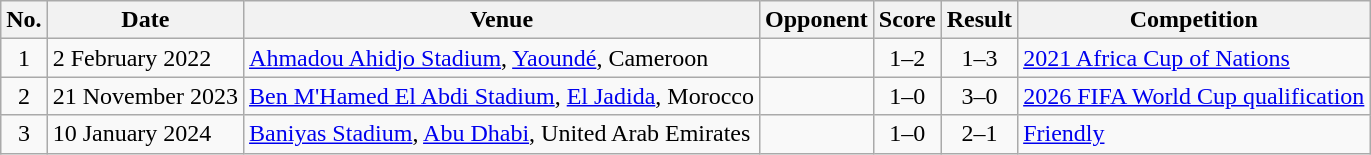<table class="wikitable sortable">
<tr>
<th scope="col">No.</th>
<th scope="col">Date</th>
<th scope="col">Venue</th>
<th scope="col">Opponent</th>
<th scope="col">Score</th>
<th scope="col">Result</th>
<th scope="col">Competition</th>
</tr>
<tr>
<td align="center">1</td>
<td>2 February 2022</td>
<td><a href='#'>Ahmadou Ahidjo Stadium</a>, <a href='#'>Yaoundé</a>, Cameroon</td>
<td></td>
<td align="center">1–2</td>
<td align="center">1–3</td>
<td><a href='#'>2021 Africa Cup of Nations</a></td>
</tr>
<tr>
<td align="center">2</td>
<td>21 November 2023</td>
<td><a href='#'>Ben M'Hamed El Abdi Stadium</a>, <a href='#'>El Jadida</a>, Morocco</td>
<td></td>
<td align="center">1–0</td>
<td align="center">3–0</td>
<td><a href='#'>2026 FIFA World Cup qualification</a></td>
</tr>
<tr>
<td align="center">3</td>
<td>10 January 2024</td>
<td><a href='#'>Baniyas Stadium</a>, <a href='#'>Abu Dhabi</a>, United Arab Emirates</td>
<td></td>
<td align="center">1–0</td>
<td align="center">2–1</td>
<td><a href='#'>Friendly</a></td>
</tr>
</table>
